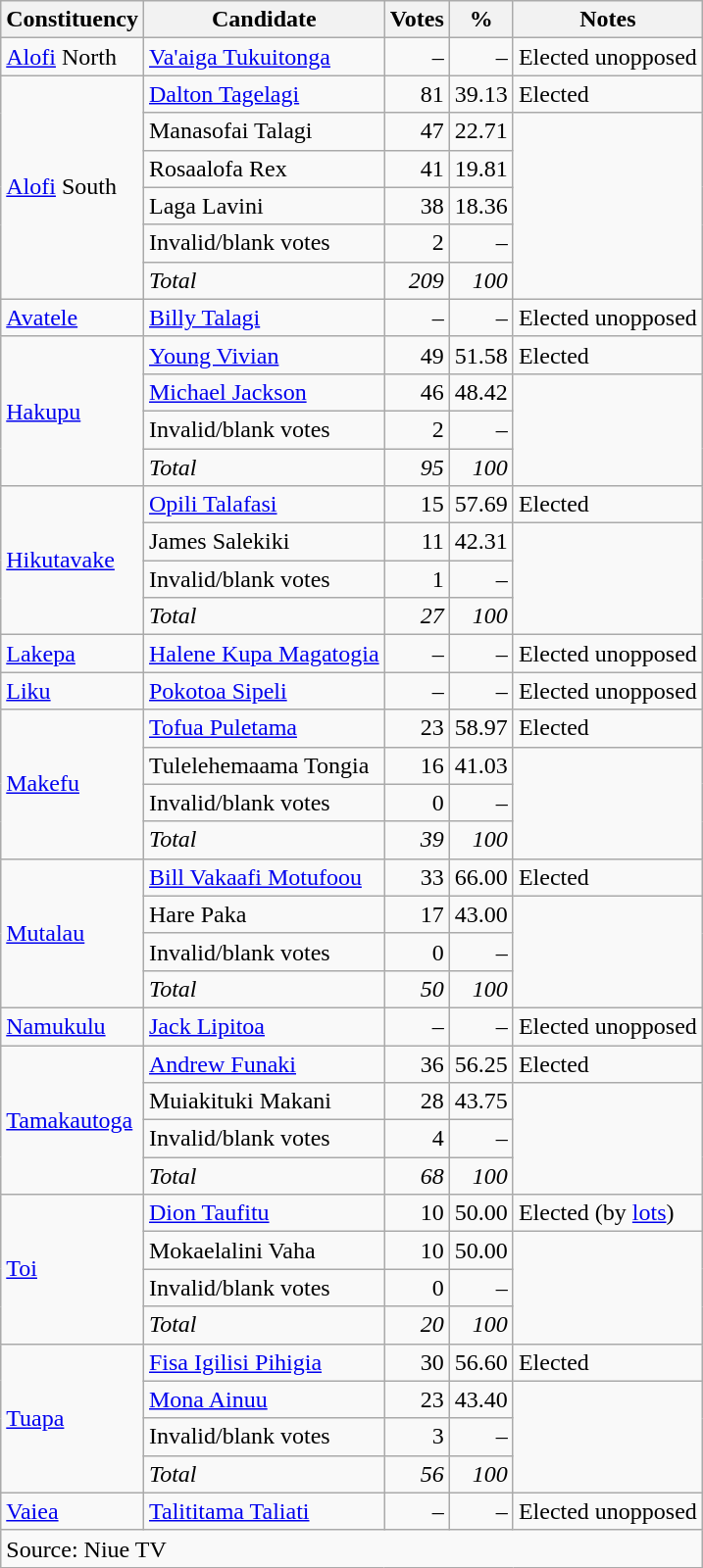<table class=wikitable style=text-align:left>
<tr>
<th>Constituency</th>
<th>Candidate</th>
<th>Votes</th>
<th>%</th>
<th>Notes</th>
</tr>
<tr>
<td><a href='#'>Alofi</a> North</td>
<td><a href='#'>Va'aiga Tukuitonga</a></td>
<td align=right>–</td>
<td align=right>–</td>
<td>Elected unopposed</td>
</tr>
<tr>
<td align=left rowspan=6><a href='#'>Alofi</a> South</td>
<td><a href='#'>Dalton Tagelagi</a></td>
<td align=right>81</td>
<td align=right>39.13</td>
<td>Elected</td>
</tr>
<tr>
<td>Manasofai Talagi</td>
<td align=right>47</td>
<td align=right>22.71</td>
<td rowspan=5></td>
</tr>
<tr>
<td>Rosaalofa Rex</td>
<td align=right>41</td>
<td align=right>19.81</td>
</tr>
<tr>
<td>Laga Lavini</td>
<td align=right>38</td>
<td align=right>18.36</td>
</tr>
<tr>
<td>Invalid/blank votes</td>
<td align=right>2</td>
<td align=right>–</td>
</tr>
<tr>
<td><em>Total</em></td>
<td align=right><em>209</em></td>
<td align=right><em>100</em></td>
</tr>
<tr>
<td><a href='#'>Avatele</a></td>
<td><a href='#'>Billy Talagi</a></td>
<td align=right>–</td>
<td align=right>–</td>
<td>Elected unopposed</td>
</tr>
<tr>
<td rowspan=4><a href='#'>Hakupu</a></td>
<td><a href='#'>Young Vivian</a></td>
<td align=right>49</td>
<td align=right>51.58</td>
<td>Elected</td>
</tr>
<tr>
<td><a href='#'>Michael Jackson</a></td>
<td align=right>46</td>
<td align=right>48.42</td>
<td rowspan=3></td>
</tr>
<tr>
<td>Invalid/blank votes</td>
<td align=right>2</td>
<td align=right>–</td>
</tr>
<tr>
<td><em>Total</em></td>
<td align=right><em>95</em></td>
<td align=right><em>100</em></td>
</tr>
<tr>
<td rowspan=4><a href='#'>Hikutavake</a></td>
<td><a href='#'>Opili Talafasi</a></td>
<td align=right>15</td>
<td align=right>57.69</td>
<td>Elected</td>
</tr>
<tr>
<td>James Salekiki</td>
<td align=right>11</td>
<td align=right>42.31</td>
<td rowspan=3></td>
</tr>
<tr>
<td>Invalid/blank votes</td>
<td align=right>1</td>
<td align=right>–</td>
</tr>
<tr>
<td><em>Total</em></td>
<td align=right><em>27</em></td>
<td align=right><em>100</em></td>
</tr>
<tr>
<td><a href='#'>Lakepa</a></td>
<td><a href='#'>Halene Kupa Magatogia</a></td>
<td align=right>–</td>
<td align=right>–</td>
<td>Elected unopposed</td>
</tr>
<tr>
<td><a href='#'>Liku</a></td>
<td><a href='#'>Pokotoa Sipeli</a></td>
<td align=right>–</td>
<td align=right>–</td>
<td>Elected unopposed</td>
</tr>
<tr>
<td rowspan=4><a href='#'>Makefu</a></td>
<td><a href='#'>Tofua Puletama</a></td>
<td align=right>23</td>
<td align=right>58.97</td>
<td>Elected</td>
</tr>
<tr>
<td>Tulelehemaama Tongia</td>
<td align=right>16</td>
<td align=right>41.03</td>
<td rowspan=3></td>
</tr>
<tr>
<td>Invalid/blank votes</td>
<td align=right>0</td>
<td align=right>–</td>
</tr>
<tr>
<td><em>Total</em></td>
<td align=right><em>39</em></td>
<td align=right><em>100</em></td>
</tr>
<tr>
<td rowspan=4><a href='#'>Mutalau</a></td>
<td><a href='#'>Bill Vakaafi Motufoou</a></td>
<td align=right>33</td>
<td align=right>66.00</td>
<td>Elected</td>
</tr>
<tr>
<td>Hare Paka</td>
<td align=right>17</td>
<td align=right>43.00</td>
<td rowspan=3></td>
</tr>
<tr>
<td>Invalid/blank votes</td>
<td align=right>0</td>
<td align=right>–</td>
</tr>
<tr>
<td><em>Total</em></td>
<td align=right><em>50</em></td>
<td align=right><em>100</em></td>
</tr>
<tr>
<td><a href='#'>Namukulu</a></td>
<td><a href='#'>Jack Lipitoa</a></td>
<td align=right>–</td>
<td align=right>–</td>
<td>Elected unopposed</td>
</tr>
<tr>
<td rowspan=4><a href='#'>Tamakautoga</a></td>
<td><a href='#'>Andrew Funaki</a></td>
<td align=right>36</td>
<td align=right>56.25</td>
<td>Elected</td>
</tr>
<tr>
<td>Muiakituki Makani</td>
<td align=right>28</td>
<td align=right>43.75</td>
<td rowspan=3></td>
</tr>
<tr>
<td>Invalid/blank votes</td>
<td align=right>4</td>
<td align=right>–</td>
</tr>
<tr>
<td><em>Total</em></td>
<td align=right><em>68</em></td>
<td align=right><em>100</em></td>
</tr>
<tr>
<td rowspan=4><a href='#'>Toi</a></td>
<td><a href='#'>Dion Taufitu</a></td>
<td align=right>10</td>
<td align=right>50.00</td>
<td>Elected (by <a href='#'>lots</a>)</td>
</tr>
<tr>
<td>Mokaelalini Vaha</td>
<td align=right>10</td>
<td align=right>50.00</td>
<td rowspan=3></td>
</tr>
<tr>
<td>Invalid/blank votes</td>
<td align=right>0</td>
<td align=right>–</td>
</tr>
<tr>
<td><em>Total</em></td>
<td align=right><em>20</em></td>
<td align=right><em>100</em></td>
</tr>
<tr>
<td rowspan=4><a href='#'>Tuapa</a></td>
<td><a href='#'>Fisa Igilisi Pihigia</a></td>
<td align=right>30</td>
<td align=right>56.60</td>
<td>Elected</td>
</tr>
<tr>
<td><a href='#'>Mona Ainuu</a></td>
<td align=right>23</td>
<td align=right>43.40</td>
<td rowspan=3></td>
</tr>
<tr>
<td>Invalid/blank votes</td>
<td align=right>3</td>
<td align=right>–</td>
</tr>
<tr>
<td><em>Total</em></td>
<td align=right><em>56</em></td>
<td align=right><em>100</em></td>
</tr>
<tr>
<td><a href='#'>Vaiea</a></td>
<td><a href='#'>Talititama Taliati</a></td>
<td align=right>–</td>
<td align=right>–</td>
<td>Elected unopposed</td>
</tr>
<tr>
<td colspan=5>Source: Niue TV</td>
</tr>
</table>
